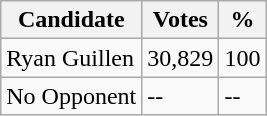<table class="wikitable">
<tr>
<th>Candidate</th>
<th>Votes</th>
<th>%</th>
</tr>
<tr>
<td>Ryan Guillen</td>
<td>30,829</td>
<td>100</td>
</tr>
<tr>
<td>No Opponent</td>
<td>--</td>
<td>--</td>
</tr>
</table>
